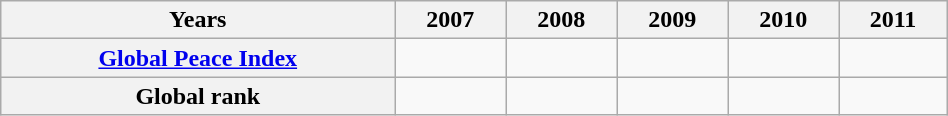<table class="wikitable" style="width:50%;">
<tr>
<th>Years</th>
<th>2007</th>
<th>2008</th>
<th>2009</th>
<th>2010</th>
<th>2011</th>
</tr>
<tr>
<th><a href='#'>Global Peace Index</a></th>
<td></td>
<td></td>
<td></td>
<td></td>
<td></td>
</tr>
<tr>
<th>Global rank</th>
<td></td>
<td></td>
<td></td>
<td></td>
<td></td>
</tr>
</table>
